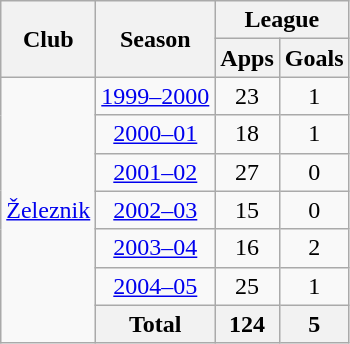<table class="wikitable" style="text-align:center">
<tr>
<th rowspan="2">Club</th>
<th rowspan="2">Season</th>
<th colspan="2">League</th>
</tr>
<tr>
<th>Apps</th>
<th>Goals</th>
</tr>
<tr>
<td rowspan="7"><a href='#'>Železnik</a></td>
<td><a href='#'>1999–2000</a></td>
<td>23</td>
<td>1</td>
</tr>
<tr>
<td><a href='#'>2000–01</a></td>
<td>18</td>
<td>1</td>
</tr>
<tr>
<td><a href='#'>2001–02</a></td>
<td>27</td>
<td>0</td>
</tr>
<tr>
<td><a href='#'>2002–03</a></td>
<td>15</td>
<td>0</td>
</tr>
<tr>
<td><a href='#'>2003–04</a></td>
<td>16</td>
<td>2</td>
</tr>
<tr>
<td><a href='#'>2004–05</a></td>
<td>25</td>
<td>1</td>
</tr>
<tr>
<th>Total</th>
<th>124</th>
<th>5</th>
</tr>
</table>
